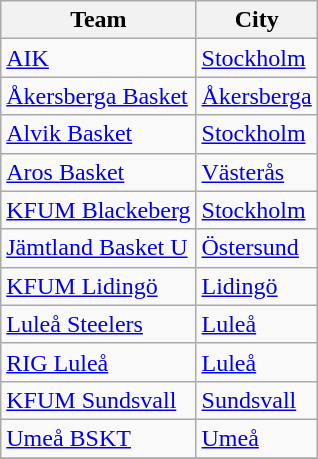<table class="wikitable">
<tr>
<th>Team</th>
<th>City</th>
</tr>
<tr>
<td><a href='#'>AIK</a></td>
<td><a href='#'>Stockholm</a></td>
</tr>
<tr>
<td><a href='#'>Åkersberga Basket</a></td>
<td><a href='#'>Åkersberga</a></td>
</tr>
<tr>
<td><a href='#'>Alvik Basket</a></td>
<td><a href='#'>Stockholm</a></td>
</tr>
<tr>
<td><a href='#'>Aros Basket</a></td>
<td><a href='#'>Västerås</a></td>
</tr>
<tr>
<td><a href='#'>KFUM Blackeberg</a></td>
<td><a href='#'>Stockholm</a></td>
</tr>
<tr>
<td><a href='#'>Jämtland Basket U</a></td>
<td><a href='#'>Östersund</a></td>
</tr>
<tr>
<td><a href='#'>KFUM Lidingö</a></td>
<td><a href='#'>Lidingö</a></td>
</tr>
<tr>
<td><a href='#'>Luleå Steelers</a></td>
<td><a href='#'>Luleå</a></td>
</tr>
<tr>
<td><a href='#'>RIG Luleå</a></td>
<td><a href='#'>Luleå</a></td>
</tr>
<tr>
<td><a href='#'>KFUM Sundsvall</a></td>
<td><a href='#'>Sundsvall</a></td>
</tr>
<tr>
<td><a href='#'>Umeå BSKT</a></td>
<td><a href='#'>Umeå</a></td>
</tr>
<tr>
</tr>
</table>
